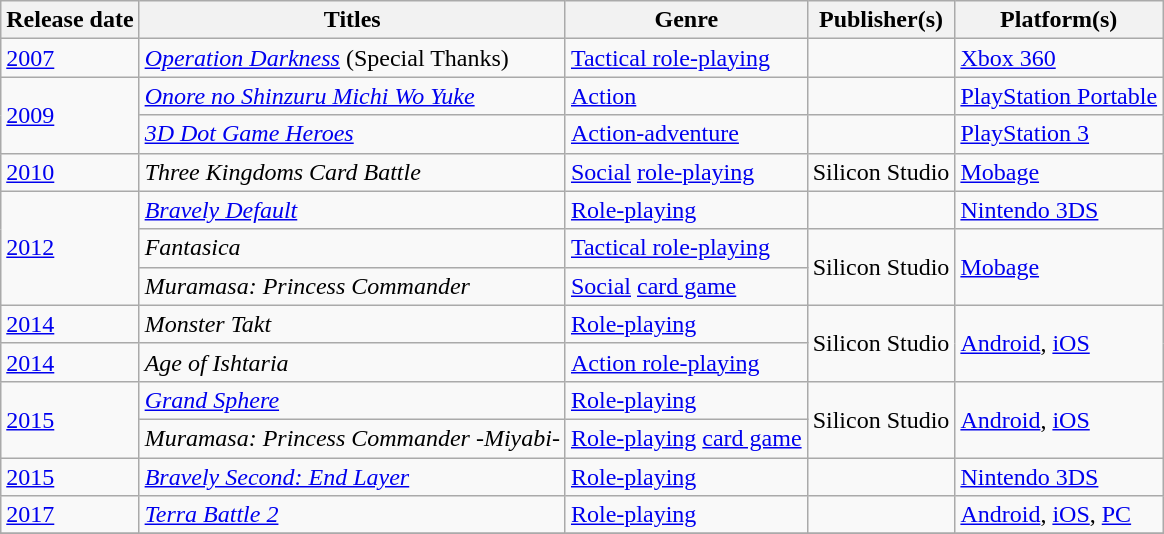<table class="wikitable">
<tr>
<th>Release date</th>
<th>Titles</th>
<th>Genre</th>
<th>Publisher(s)</th>
<th>Platform(s)</th>
</tr>
<tr>
<td><a href='#'>2007</a></td>
<td><em><a href='#'>Operation Darkness</a></em> (Special Thanks)</td>
<td><a href='#'>Tactical role-playing</a></td>
<td></td>
<td><a href='#'>Xbox 360</a></td>
</tr>
<tr>
<td rowspan=2><a href='#'>2009</a></td>
<td><em><a href='#'>Onore no Shinzuru Michi Wo Yuke</a></em></td>
<td><a href='#'>Action</a></td>
<td></td>
<td><a href='#'>PlayStation Portable</a></td>
</tr>
<tr>
<td><em><a href='#'>3D Dot Game Heroes</a></em></td>
<td><a href='#'>Action-adventure</a></td>
<td></td>
<td><a href='#'>PlayStation 3</a></td>
</tr>
<tr>
<td><a href='#'>2010</a></td>
<td><em>Three Kingdoms Card Battle</em></td>
<td><a href='#'>Social</a> <a href='#'>role-playing</a></td>
<td>Silicon Studio</td>
<td><a href='#'>Mobage</a></td>
</tr>
<tr>
<td rowspan=3><a href='#'>2012</a></td>
<td><em><a href='#'>Bravely Default</a></em></td>
<td><a href='#'>Role-playing</a></td>
<td> </td>
<td><a href='#'>Nintendo 3DS</a></td>
</tr>
<tr>
<td><em>Fantasica</em></td>
<td><a href='#'>Tactical role-playing</a></td>
<td rowspan=2>Silicon Studio</td>
<td rowspan=2><a href='#'>Mobage</a></td>
</tr>
<tr>
<td><em>Muramasa: Princess Commander</em></td>
<td><a href='#'>Social</a> <a href='#'>card game</a></td>
</tr>
<tr>
<td><a href='#'>2014</a></td>
<td><em>Monster Takt</em></td>
<td><a href='#'>Role-playing</a></td>
<td rowspan=2>Silicon Studio</td>
<td rowspan=2><a href='#'>Android</a>, <a href='#'>iOS</a></td>
</tr>
<tr>
<td><a href='#'>2014</a></td>
<td><em>Age of Ishtaria</em></td>
<td><a href='#'>Action role-playing</a></td>
</tr>
<tr>
<td rowspan=2><a href='#'>2015</a></td>
<td><em><a href='#'>Grand Sphere</a></em></td>
<td><a href='#'>Role-playing</a></td>
<td rowspan=2>Silicon Studio</td>
<td rowspan=2><a href='#'>Android</a>, <a href='#'>iOS</a></td>
</tr>
<tr>
<td><em>Muramasa: Princess Commander -Miyabi-</em></td>
<td><a href='#'>Role-playing</a> <a href='#'>card game</a></td>
</tr>
<tr>
<td><a href='#'>2015</a></td>
<td><em><a href='#'>Bravely Second: End Layer</a></em></td>
<td><a href='#'>Role-playing</a></td>
<td> </td>
<td><a href='#'>Nintendo 3DS</a></td>
</tr>
<tr>
<td><a href='#'>2017</a></td>
<td><em><a href='#'>Terra Battle 2</a></em></td>
<td><a href='#'>Role-playing</a></td>
<td> </td>
<td><a href='#'>Android</a>, <a href='#'>iOS</a>, <a href='#'>PC</a></td>
</tr>
<tr>
</tr>
</table>
